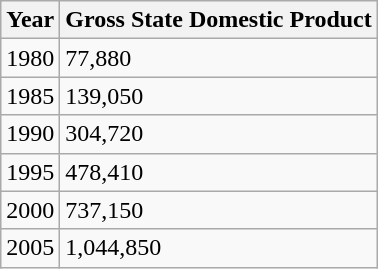<table class="wikitable">
<tr>
<th>Year</th>
<th>Gross State Domestic Product</th>
</tr>
<tr>
<td>1980</td>
<td>77,880</td>
</tr>
<tr>
<td>1985</td>
<td>139,050</td>
</tr>
<tr>
<td>1990</td>
<td>304,720</td>
</tr>
<tr>
<td>1995</td>
<td>478,410</td>
</tr>
<tr>
<td>2000</td>
<td>737,150</td>
</tr>
<tr>
<td>2005</td>
<td>1,044,850</td>
</tr>
</table>
